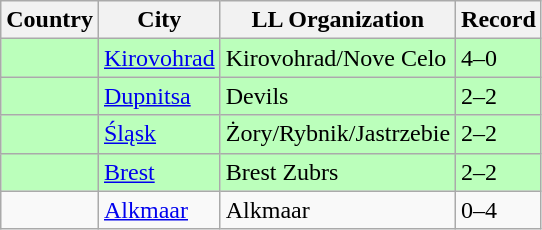<table class="wikitable">
<tr>
<th>Country</th>
<th>City</th>
<th>LL Organization</th>
<th>Record</th>
</tr>
<tr style="background:#bfb;">
<td><strong></strong></td>
<td><a href='#'>Kirovohrad</a></td>
<td>Kirovohrad/Nove Celo</td>
<td>4–0</td>
</tr>
<tr style="background:#bfb;">
<td><strong></strong></td>
<td><a href='#'>Dupnitsa</a></td>
<td>Devils</td>
<td>2–2</td>
</tr>
<tr style="background:#bfb;">
<td><strong></strong></td>
<td><a href='#'>Śląsk</a></td>
<td>Żory/Rybnik/Jastrzebie</td>
<td>2–2</td>
</tr>
<tr style="background:#bfb;">
<td><strong></strong></td>
<td><a href='#'>Brest</a></td>
<td>Brest Zubrs</td>
<td>2–2</td>
</tr>
<tr>
<td><strong></strong></td>
<td><a href='#'>Alkmaar</a></td>
<td>Alkmaar</td>
<td>0–4</td>
</tr>
</table>
